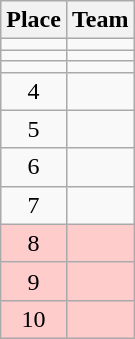<table class="wikitable">
<tr>
<th>Place</th>
<th>Team</th>
</tr>
<tr>
<td align=center></td>
<td></td>
</tr>
<tr>
<td align=center></td>
<td></td>
</tr>
<tr>
<td align=center></td>
<td></td>
</tr>
<tr>
<td align=center>4</td>
<td></td>
</tr>
<tr>
<td align=center>5</td>
<td></td>
</tr>
<tr>
<td align=center>6</td>
<td></td>
</tr>
<tr>
<td align=center>7</td>
<td></td>
</tr>
<tr bgcolor=#ffcccc>
<td align=center>8</td>
<td></td>
</tr>
<tr bgcolor=#ffcccc>
<td align=center>9</td>
<td></td>
</tr>
<tr bgcolor=#ffcccc>
<td align=center>10</td>
<td></td>
</tr>
</table>
